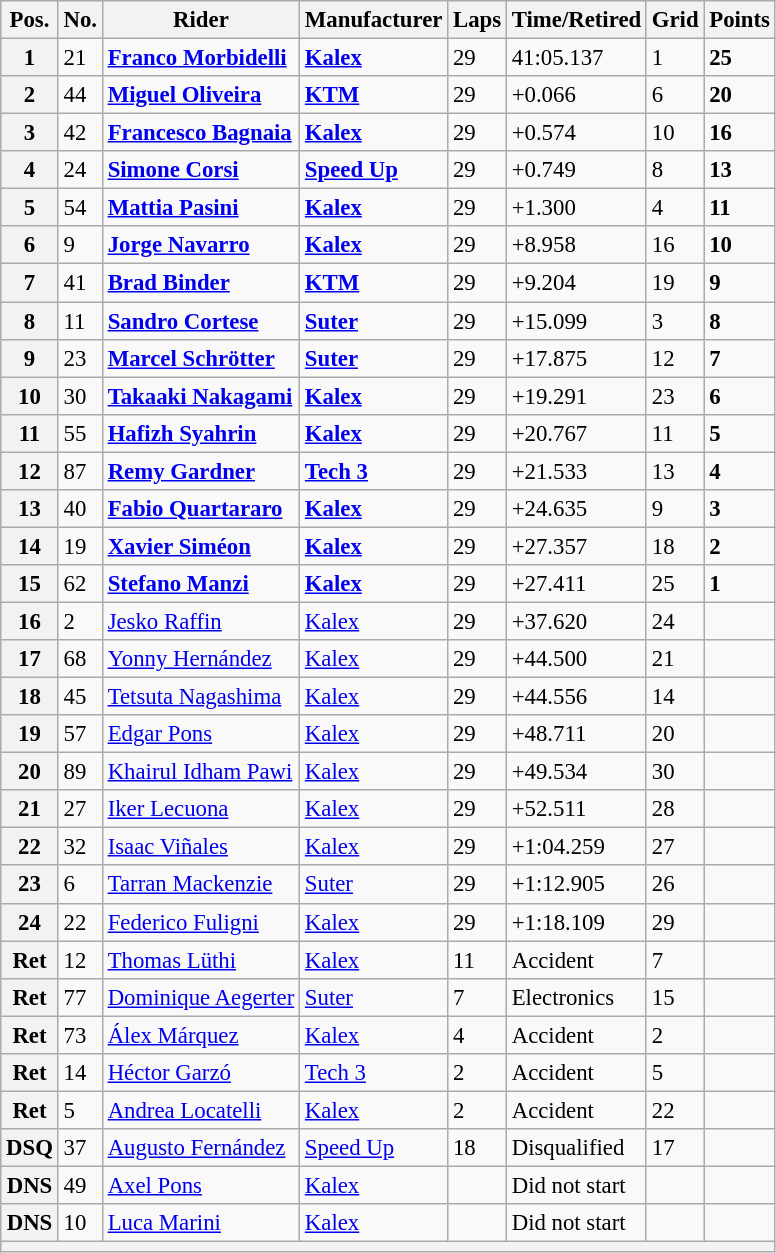<table class="wikitable" style="font-size: 95%;">
<tr>
<th>Pos.</th>
<th>No.</th>
<th>Rider</th>
<th>Manufacturer</th>
<th>Laps</th>
<th>Time/Retired</th>
<th>Grid</th>
<th>Points</th>
</tr>
<tr>
<th>1</th>
<td>21</td>
<td> <strong><a href='#'>Franco Morbidelli</a></strong></td>
<td><strong><a href='#'>Kalex</a></strong></td>
<td>29</td>
<td>41:05.137</td>
<td>1</td>
<td><strong>25</strong></td>
</tr>
<tr>
<th>2</th>
<td>44</td>
<td> <strong><a href='#'>Miguel Oliveira</a></strong></td>
<td><strong><a href='#'>KTM</a></strong></td>
<td>29</td>
<td>+0.066</td>
<td>6</td>
<td><strong>20</strong></td>
</tr>
<tr>
<th>3</th>
<td>42</td>
<td> <strong><a href='#'>Francesco Bagnaia</a></strong></td>
<td><strong><a href='#'>Kalex</a></strong></td>
<td>29</td>
<td>+0.574</td>
<td>10</td>
<td><strong>16</strong></td>
</tr>
<tr>
<th>4</th>
<td>24</td>
<td> <strong><a href='#'>Simone Corsi</a></strong></td>
<td><strong><a href='#'>Speed Up</a></strong></td>
<td>29</td>
<td>+0.749</td>
<td>8</td>
<td><strong>13</strong></td>
</tr>
<tr>
<th>5</th>
<td>54</td>
<td> <strong><a href='#'>Mattia Pasini</a></strong></td>
<td><strong><a href='#'>Kalex</a></strong></td>
<td>29</td>
<td>+1.300</td>
<td>4</td>
<td><strong>11</strong></td>
</tr>
<tr>
<th>6</th>
<td>9</td>
<td> <strong><a href='#'>Jorge Navarro</a></strong></td>
<td><strong><a href='#'>Kalex</a></strong></td>
<td>29</td>
<td>+8.958</td>
<td>16</td>
<td><strong>10</strong></td>
</tr>
<tr>
<th>7</th>
<td>41</td>
<td> <strong><a href='#'>Brad Binder</a></strong></td>
<td><strong><a href='#'>KTM</a></strong></td>
<td>29</td>
<td>+9.204</td>
<td>19</td>
<td><strong>9</strong></td>
</tr>
<tr>
<th>8</th>
<td>11</td>
<td> <strong><a href='#'>Sandro Cortese</a></strong></td>
<td><strong><a href='#'>Suter</a></strong></td>
<td>29</td>
<td>+15.099</td>
<td>3</td>
<td><strong>8</strong></td>
</tr>
<tr>
<th>9</th>
<td>23</td>
<td> <strong><a href='#'>Marcel Schrötter</a></strong></td>
<td><strong><a href='#'>Suter</a></strong></td>
<td>29</td>
<td>+17.875</td>
<td>12</td>
<td><strong>7</strong></td>
</tr>
<tr>
<th>10</th>
<td>30</td>
<td> <strong><a href='#'>Takaaki Nakagami</a></strong></td>
<td><strong><a href='#'>Kalex</a></strong></td>
<td>29</td>
<td>+19.291</td>
<td>23</td>
<td><strong>6</strong></td>
</tr>
<tr>
<th>11</th>
<td>55</td>
<td> <strong><a href='#'>Hafizh Syahrin</a></strong></td>
<td><strong><a href='#'>Kalex</a></strong></td>
<td>29</td>
<td>+20.767</td>
<td>11</td>
<td><strong>5</strong></td>
</tr>
<tr>
<th>12</th>
<td>87</td>
<td> <strong><a href='#'>Remy Gardner</a></strong></td>
<td><strong><a href='#'>Tech 3</a></strong></td>
<td>29</td>
<td>+21.533</td>
<td>13</td>
<td><strong>4</strong></td>
</tr>
<tr>
<th>13</th>
<td>40</td>
<td> <strong><a href='#'>Fabio Quartararo</a></strong></td>
<td><strong><a href='#'>Kalex</a></strong></td>
<td>29</td>
<td>+24.635</td>
<td>9</td>
<td><strong>3</strong></td>
</tr>
<tr>
<th>14</th>
<td>19</td>
<td> <strong><a href='#'>Xavier Siméon</a></strong></td>
<td><strong><a href='#'>Kalex</a></strong></td>
<td>29</td>
<td>+27.357</td>
<td>18</td>
<td><strong>2</strong></td>
</tr>
<tr>
<th>15</th>
<td>62</td>
<td> <strong><a href='#'>Stefano Manzi</a></strong></td>
<td><strong><a href='#'>Kalex</a></strong></td>
<td>29</td>
<td>+27.411</td>
<td>25</td>
<td><strong>1</strong></td>
</tr>
<tr>
<th>16</th>
<td>2</td>
<td> <a href='#'>Jesko Raffin</a></td>
<td><a href='#'>Kalex</a></td>
<td>29</td>
<td>+37.620</td>
<td>24</td>
<td></td>
</tr>
<tr>
<th>17</th>
<td>68</td>
<td> <a href='#'>Yonny Hernández</a></td>
<td><a href='#'>Kalex</a></td>
<td>29</td>
<td>+44.500</td>
<td>21</td>
<td></td>
</tr>
<tr>
<th>18</th>
<td>45</td>
<td> <a href='#'>Tetsuta Nagashima</a></td>
<td><a href='#'>Kalex</a></td>
<td>29</td>
<td>+44.556</td>
<td>14</td>
<td></td>
</tr>
<tr>
<th>19</th>
<td>57</td>
<td> <a href='#'>Edgar Pons</a></td>
<td><a href='#'>Kalex</a></td>
<td>29</td>
<td>+48.711</td>
<td>20</td>
<td></td>
</tr>
<tr>
<th>20</th>
<td>89</td>
<td> <a href='#'>Khairul Idham Pawi</a></td>
<td><a href='#'>Kalex</a></td>
<td>29</td>
<td>+49.534</td>
<td>30</td>
<td></td>
</tr>
<tr>
<th>21</th>
<td>27</td>
<td> <a href='#'>Iker Lecuona</a></td>
<td><a href='#'>Kalex</a></td>
<td>29</td>
<td>+52.511</td>
<td>28</td>
<td></td>
</tr>
<tr>
<th>22</th>
<td>32</td>
<td> <a href='#'>Isaac Viñales</a></td>
<td><a href='#'>Kalex</a></td>
<td>29</td>
<td>+1:04.259</td>
<td>27</td>
<td></td>
</tr>
<tr>
<th>23</th>
<td>6</td>
<td> <a href='#'>Tarran Mackenzie</a></td>
<td><a href='#'>Suter</a></td>
<td>29</td>
<td>+1:12.905</td>
<td>26</td>
<td></td>
</tr>
<tr>
<th>24</th>
<td>22</td>
<td> <a href='#'>Federico Fuligni</a></td>
<td><a href='#'>Kalex</a></td>
<td>29</td>
<td>+1:18.109</td>
<td>29</td>
<td></td>
</tr>
<tr>
<th>Ret</th>
<td>12</td>
<td> <a href='#'>Thomas Lüthi</a></td>
<td><a href='#'>Kalex</a></td>
<td>11</td>
<td>Accident</td>
<td>7</td>
<td></td>
</tr>
<tr>
<th>Ret</th>
<td>77</td>
<td> <a href='#'>Dominique Aegerter</a></td>
<td><a href='#'>Suter</a></td>
<td>7</td>
<td>Electronics</td>
<td>15</td>
<td></td>
</tr>
<tr>
<th>Ret</th>
<td>73</td>
<td> <a href='#'>Álex Márquez</a></td>
<td><a href='#'>Kalex</a></td>
<td>4</td>
<td>Accident</td>
<td>2</td>
<td></td>
</tr>
<tr>
<th>Ret</th>
<td>14</td>
<td> <a href='#'>Héctor Garzó</a></td>
<td><a href='#'>Tech 3</a></td>
<td>2</td>
<td>Accident</td>
<td>5</td>
<td></td>
</tr>
<tr>
<th>Ret</th>
<td>5</td>
<td> <a href='#'>Andrea Locatelli</a></td>
<td><a href='#'>Kalex</a></td>
<td>2</td>
<td>Accident</td>
<td>22</td>
<td></td>
</tr>
<tr>
<th>DSQ</th>
<td>37</td>
<td> <a href='#'>Augusto Fernández</a></td>
<td><a href='#'>Speed Up</a></td>
<td>18</td>
<td>Disqualified</td>
<td>17</td>
<td></td>
</tr>
<tr>
<th>DNS</th>
<td>49</td>
<td> <a href='#'>Axel Pons</a></td>
<td><a href='#'>Kalex</a></td>
<td></td>
<td>Did not start</td>
<td></td>
<td></td>
</tr>
<tr>
<th>DNS</th>
<td>10</td>
<td> <a href='#'>Luca Marini</a></td>
<td><a href='#'>Kalex</a></td>
<td></td>
<td>Did not start</td>
<td></td>
<td></td>
</tr>
<tr>
<th colspan=8></th>
</tr>
</table>
